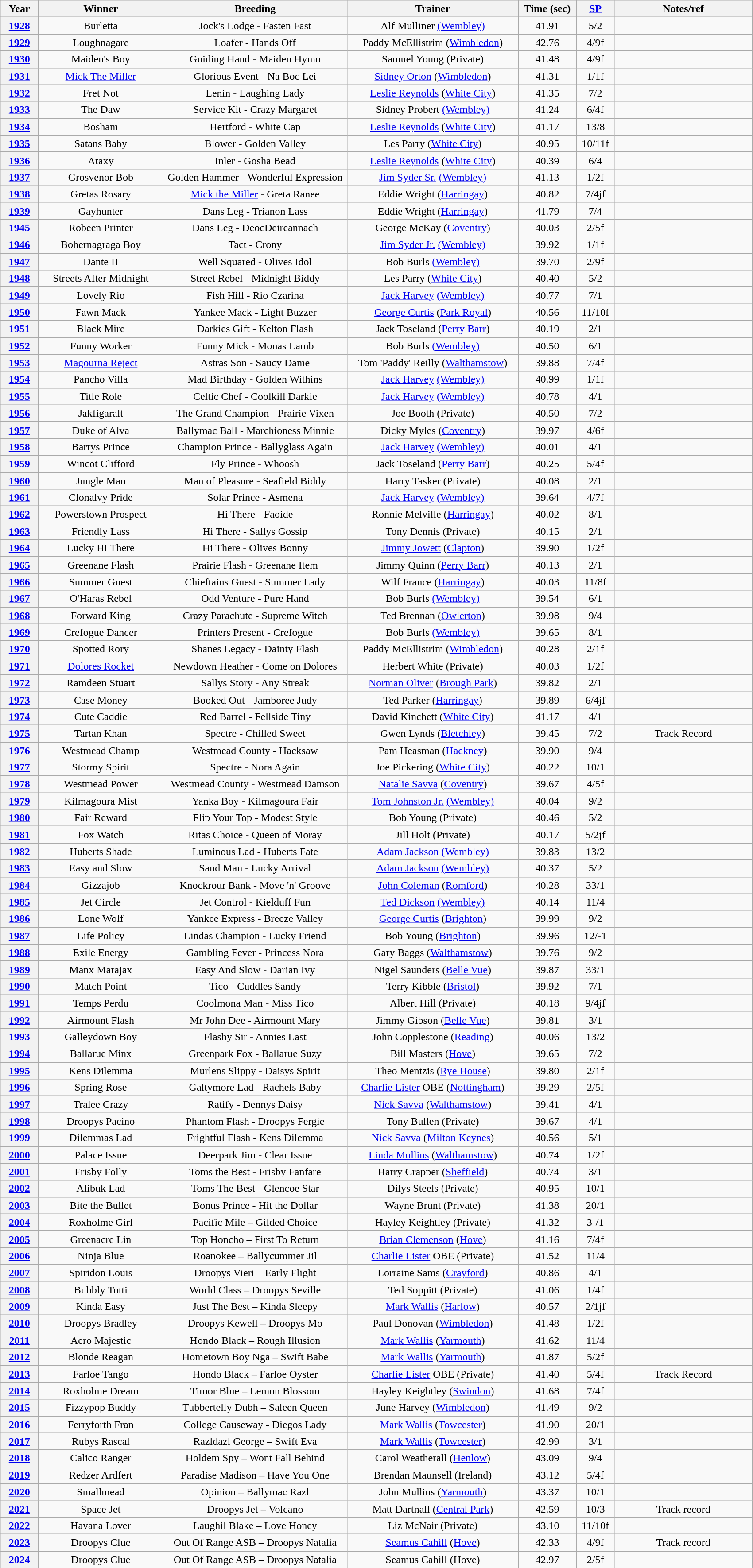<table class="wikitable" style="text-align:center">
<tr>
<th width=50>Year</th>
<th width=180>Winner</th>
<th width=270>Breeding</th>
<th width=250>Trainer</th>
<th width=80>Time (sec)</th>
<th width=50><a href='#'>SP</a></th>
<th width=200>Notes/ref</th>
</tr>
<tr>
<th><a href='#'>1928</a></th>
<td>Burletta</td>
<td>Jock's Lodge - Fasten Fast</td>
<td>Alf Mulliner <a href='#'>(Wembley)</a></td>
<td>41.91</td>
<td>5/2</td>
<td></td>
</tr>
<tr>
<th><a href='#'>1929</a></th>
<td>Loughnagare</td>
<td>Loafer - Hands Off</td>
<td>Paddy McEllistrim (<a href='#'>Wimbledon</a>)</td>
<td>42.76</td>
<td>4/9f</td>
<td></td>
</tr>
<tr>
<th><a href='#'>1930</a></th>
<td>Maiden's Boy</td>
<td>Guiding Hand - Maiden Hymn</td>
<td>Samuel Young (Private)</td>
<td>41.48</td>
<td>4/9f</td>
<td></td>
</tr>
<tr>
<th><a href='#'>1931</a></th>
<td><a href='#'>Mick The Miller</a></td>
<td>Glorious Event - Na Boc Lei</td>
<td><a href='#'>Sidney Orton</a> (<a href='#'>Wimbledon</a>)</td>
<td>41.31</td>
<td>1/1f</td>
<td></td>
</tr>
<tr>
<th><a href='#'>1932</a></th>
<td>Fret Not</td>
<td>Lenin - Laughing Lady</td>
<td><a href='#'>Leslie Reynolds</a> (<a href='#'>White City</a>)</td>
<td>41.35</td>
<td>7/2</td>
<td></td>
</tr>
<tr>
<th><a href='#'>1933</a></th>
<td>The Daw</td>
<td>Service Kit - Crazy Margaret</td>
<td>Sidney Probert <a href='#'>(Wembley)</a></td>
<td>41.24</td>
<td>6/4f</td>
<td></td>
</tr>
<tr>
<th><a href='#'>1934</a></th>
<td>Bosham</td>
<td>Hertford - White Cap</td>
<td><a href='#'>Leslie Reynolds</a> (<a href='#'>White City</a>)</td>
<td>41.17</td>
<td>13/8</td>
<td></td>
</tr>
<tr>
<th><a href='#'>1935</a></th>
<td>Satans Baby</td>
<td>Blower - Golden Valley</td>
<td>Les Parry (<a href='#'>White City</a>)</td>
<td>40.95</td>
<td>10/11f</td>
<td></td>
</tr>
<tr>
<th><a href='#'>1936</a></th>
<td>Ataxy</td>
<td>Inler - Gosha Bead</td>
<td><a href='#'>Leslie Reynolds</a> (<a href='#'>White City</a>)</td>
<td>40.39</td>
<td>6/4</td>
<td></td>
</tr>
<tr>
<th><a href='#'>1937</a></th>
<td>Grosvenor Bob</td>
<td>Golden Hammer - Wonderful Expression</td>
<td><a href='#'>Jim Syder Sr.</a> <a href='#'>(Wembley)</a></td>
<td>41.13</td>
<td>1/2f</td>
<td></td>
</tr>
<tr>
<th><a href='#'>1938</a></th>
<td>Gretas Rosary</td>
<td><a href='#'>Mick the Miller</a> - Greta Ranee</td>
<td>Eddie Wright (<a href='#'>Harringay</a>)</td>
<td>40.82</td>
<td>7/4jf</td>
<td></td>
</tr>
<tr>
<th><a href='#'>1939</a></th>
<td>Gayhunter</td>
<td>Dans Leg - Trianon Lass</td>
<td>Eddie Wright (<a href='#'>Harringay</a>)</td>
<td>41.79</td>
<td>7/4</td>
<td></td>
</tr>
<tr>
<th><a href='#'>1945</a></th>
<td>Robeen Printer</td>
<td>Dans Leg - DeocDeireannach</td>
<td>George McKay (<a href='#'>Coventry</a>)</td>
<td>40.03</td>
<td>2/5f</td>
<td></td>
</tr>
<tr>
<th><a href='#'>1946</a></th>
<td>Bohernagraga Boy</td>
<td>Tact - Crony</td>
<td><a href='#'>Jim Syder Jr.</a> <a href='#'>(Wembley)</a></td>
<td>39.92</td>
<td>1/1f</td>
<td></td>
</tr>
<tr>
<th><a href='#'>1947</a></th>
<td>Dante II</td>
<td>Well Squared - Olives Idol</td>
<td>Bob Burls <a href='#'>(Wembley)</a></td>
<td>39.70</td>
<td>2/9f</td>
<td></td>
</tr>
<tr>
<th><a href='#'>1948</a></th>
<td>Streets After Midnight</td>
<td>Street Rebel - Midnight Biddy</td>
<td>Les Parry (<a href='#'>White City</a>)</td>
<td>40.40</td>
<td>5/2</td>
<td></td>
</tr>
<tr>
<th><a href='#'>1949</a></th>
<td>Lovely Rio</td>
<td>Fish Hill - Rio Czarina</td>
<td><a href='#'>Jack Harvey</a> <a href='#'>(Wembley)</a></td>
<td>40.77</td>
<td>7/1</td>
<td></td>
</tr>
<tr>
<th><a href='#'>1950</a></th>
<td>Fawn Mack</td>
<td>Yankee Mack - Light Buzzer</td>
<td><a href='#'>George Curtis</a> (<a href='#'>Park Royal</a>)</td>
<td>40.56</td>
<td>11/10f</td>
<td></td>
</tr>
<tr>
<th><a href='#'>1951</a></th>
<td>Black Mire </td>
<td>Darkies Gift - Kelton Flash</td>
<td>Jack Toseland (<a href='#'>Perry Barr</a>)</td>
<td>40.19</td>
<td>2/1</td>
<td></td>
</tr>
<tr>
<th><a href='#'>1952</a></th>
<td>Funny Worker </td>
<td>Funny Mick - Monas Lamb</td>
<td>Bob Burls <a href='#'>(Wembley)</a></td>
<td>40.50</td>
<td>6/1</td>
<td></td>
</tr>
<tr>
<th><a href='#'>1953</a></th>
<td><a href='#'>Magourna Reject</a></td>
<td>Astras Son - Saucy Dame</td>
<td>Tom 'Paddy' Reilly (<a href='#'>Walthamstow</a>)</td>
<td>39.88</td>
<td>7/4f</td>
<td></td>
</tr>
<tr>
<th><a href='#'>1954</a></th>
<td>Pancho Villa</td>
<td>Mad Birthday - Golden Withins</td>
<td><a href='#'>Jack Harvey</a> <a href='#'>(Wembley)</a></td>
<td>40.99</td>
<td>1/1f</td>
<td></td>
</tr>
<tr>
<th><a href='#'>1955</a></th>
<td>Title Role</td>
<td>Celtic Chef - Coolkill Darkie</td>
<td><a href='#'>Jack Harvey</a> <a href='#'>(Wembley)</a></td>
<td>40.78</td>
<td>4/1</td>
<td></td>
</tr>
<tr>
<th><a href='#'>1956</a></th>
<td>Jakfigaralt</td>
<td>The Grand Champion - Prairie Vixen</td>
<td>Joe Booth (Private)</td>
<td>40.50</td>
<td>7/2</td>
<td></td>
</tr>
<tr>
<th><a href='#'>1957</a></th>
<td>Duke of Alva</td>
<td>Ballymac Ball - Marchioness Minnie</td>
<td>Dicky Myles (<a href='#'>Coventry</a>)</td>
<td>39.97</td>
<td>4/6f</td>
<td></td>
</tr>
<tr>
<th><a href='#'>1958</a></th>
<td>Barrys Prince</td>
<td>Champion Prince - Ballyglass Again</td>
<td><a href='#'>Jack Harvey</a> <a href='#'>(Wembley)</a></td>
<td>40.01</td>
<td>4/1</td>
<td></td>
</tr>
<tr>
<th><a href='#'>1959</a></th>
<td>Wincot Clifford</td>
<td>Fly Prince - Whoosh</td>
<td>Jack Toseland (<a href='#'>Perry Barr</a>)</td>
<td>40.25</td>
<td>5/4f</td>
<td></td>
</tr>
<tr>
<th><a href='#'>1960</a></th>
<td>Jungle Man</td>
<td>Man of Pleasure - Seafield Biddy</td>
<td>Harry Tasker (Private)</td>
<td>40.08</td>
<td>2/1</td>
<td></td>
</tr>
<tr>
<th><a href='#'>1961</a></th>
<td>Clonalvy Pride</td>
<td>Solar Prince - Asmena</td>
<td><a href='#'>Jack Harvey</a> <a href='#'>(Wembley)</a></td>
<td>39.64</td>
<td>4/7f</td>
<td></td>
</tr>
<tr>
<th><a href='#'>1962</a></th>
<td>Powerstown Prospect</td>
<td>Hi There - Faoide</td>
<td>Ronnie Melville (<a href='#'>Harringay</a>)</td>
<td>40.02</td>
<td>8/1</td>
<td></td>
</tr>
<tr>
<th><a href='#'>1963</a></th>
<td>Friendly Lass</td>
<td>Hi There - Sallys Gossip</td>
<td>Tony Dennis (Private)</td>
<td>40.15</td>
<td>2/1</td>
<td></td>
</tr>
<tr>
<th><a href='#'>1964</a></th>
<td>Lucky Hi There</td>
<td>Hi There - Olives Bonny</td>
<td><a href='#'>Jimmy Jowett</a> (<a href='#'>Clapton</a>)</td>
<td>39.90</td>
<td>1/2f</td>
<td></td>
</tr>
<tr>
<th><a href='#'>1965</a></th>
<td>Greenane Flash</td>
<td>Prairie Flash - Greenane Item</td>
<td>Jimmy Quinn (<a href='#'>Perry Barr</a>)</td>
<td>40.13</td>
<td>2/1</td>
<td></td>
</tr>
<tr>
<th><a href='#'>1966</a></th>
<td>Summer Guest</td>
<td>Chieftains Guest - Summer Lady</td>
<td>Wilf France (<a href='#'>Harringay</a>)</td>
<td>40.03</td>
<td>11/8f</td>
<td></td>
</tr>
<tr>
<th><a href='#'>1967</a></th>
<td>O'Haras Rebel</td>
<td>Odd Venture - Pure Hand</td>
<td>Bob Burls <a href='#'>(Wembley)</a></td>
<td>39.54</td>
<td>6/1</td>
<td></td>
</tr>
<tr>
<th><a href='#'>1968</a></th>
<td>Forward King</td>
<td>Crazy Parachute - Supreme Witch</td>
<td>Ted Brennan (<a href='#'>Owlerton</a>)</td>
<td>39.98</td>
<td>9/4</td>
<td></td>
</tr>
<tr>
<th><a href='#'>1969</a></th>
<td>Crefogue Dancer</td>
<td>Printers Present - Crefogue</td>
<td>Bob Burls <a href='#'>(Wembley)</a></td>
<td>39.65</td>
<td>8/1</td>
<td></td>
</tr>
<tr>
<th><a href='#'>1970</a></th>
<td>Spotted Rory</td>
<td>Shanes Legacy - Dainty Flash</td>
<td>Paddy McEllistrim (<a href='#'>Wimbledon</a>)</td>
<td>40.28</td>
<td>2/1f</td>
<td></td>
</tr>
<tr>
<th><a href='#'>1971</a></th>
<td><a href='#'>Dolores Rocket</a></td>
<td>Newdown Heather - Come on Dolores</td>
<td>Herbert White (Private)</td>
<td>40.03</td>
<td>1/2f</td>
<td></td>
</tr>
<tr>
<th><a href='#'>1972</a></th>
<td>Ramdeen Stuart</td>
<td>Sallys Story - Any Streak</td>
<td><a href='#'>Norman Oliver</a> (<a href='#'>Brough Park</a>)</td>
<td>39.82</td>
<td>2/1</td>
<td></td>
</tr>
<tr>
<th><a href='#'>1973</a></th>
<td>Case Money</td>
<td>Booked Out - Jamboree Judy</td>
<td>Ted Parker (<a href='#'>Harringay</a>)</td>
<td>39.89</td>
<td>6/4jf</td>
<td></td>
</tr>
<tr>
<th><a href='#'>1974</a></th>
<td>Cute Caddie</td>
<td>Red Barrel - Fellside Tiny</td>
<td>David Kinchett (<a href='#'>White City</a>)</td>
<td>41.17</td>
<td>4/1</td>
<td></td>
</tr>
<tr>
<th><a href='#'>1975</a></th>
<td>Tartan Khan</td>
<td>Spectre - Chilled Sweet</td>
<td>Gwen Lynds (<a href='#'>Bletchley</a>)</td>
<td>39.45</td>
<td>7/2</td>
<td>Track Record</td>
</tr>
<tr>
<th><a href='#'>1976</a></th>
<td>Westmead Champ</td>
<td>Westmead County - Hacksaw</td>
<td>Pam Heasman (<a href='#'>Hackney</a>)</td>
<td>39.90</td>
<td>9/4</td>
<td></td>
</tr>
<tr>
<th><a href='#'>1977</a></th>
<td>Stormy Spirit</td>
<td>Spectre - Nora Again</td>
<td>Joe Pickering (<a href='#'>White City</a>)</td>
<td>40.22</td>
<td>10/1</td>
<td></td>
</tr>
<tr>
<th><a href='#'>1978</a></th>
<td>Westmead Power</td>
<td>Westmead County - Westmead Damson</td>
<td><a href='#'>Natalie Savva</a> (<a href='#'>Coventry</a>)</td>
<td>39.67</td>
<td>4/5f</td>
<td></td>
</tr>
<tr>
<th><a href='#'>1979</a></th>
<td>Kilmagoura Mist</td>
<td>Yanka Boy - Kilmagoura Fair</td>
<td><a href='#'>Tom Johnston Jr.</a> <a href='#'>(Wembley)</a></td>
<td>40.04</td>
<td>9/2</td>
<td></td>
</tr>
<tr>
<th><a href='#'>1980</a></th>
<td>Fair Reward</td>
<td>Flip Your Top - Modest Style</td>
<td>Bob Young (Private)</td>
<td>40.46</td>
<td>5/2</td>
<td></td>
</tr>
<tr>
<th><a href='#'>1981</a></th>
<td>Fox Watch</td>
<td>Ritas Choice - Queen of Moray</td>
<td>Jill Holt (Private)</td>
<td>40.17</td>
<td>5/2jf</td>
<td></td>
</tr>
<tr>
<th><a href='#'>1982</a></th>
<td>Huberts Shade</td>
<td>Luminous Lad - Huberts Fate</td>
<td><a href='#'>Adam Jackson</a> <a href='#'>(Wembley)</a></td>
<td>39.83</td>
<td>13/2</td>
<td></td>
</tr>
<tr>
<th><a href='#'>1983</a></th>
<td>Easy and Slow</td>
<td>Sand Man - Lucky Arrival</td>
<td><a href='#'>Adam Jackson</a> <a href='#'>(Wembley)</a></td>
<td>40.37</td>
<td>5/2</td>
<td></td>
</tr>
<tr>
<th><a href='#'>1984</a></th>
<td>Gizzajob</td>
<td>Knockrour Bank - Move 'n' Groove</td>
<td><a href='#'>John Coleman</a> (<a href='#'>Romford</a>)</td>
<td>40.28</td>
<td>33/1</td>
<td></td>
</tr>
<tr>
<th><a href='#'>1985</a></th>
<td>Jet Circle</td>
<td>Jet Control - Kielduff Fun</td>
<td><a href='#'>Ted Dickson</a> <a href='#'>(Wembley)</a></td>
<td>40.14</td>
<td>11/4</td>
<td></td>
</tr>
<tr>
<th><a href='#'>1986</a></th>
<td>Lone Wolf</td>
<td>Yankee Express - Breeze Valley</td>
<td><a href='#'>George Curtis</a> (<a href='#'>Brighton</a>)</td>
<td>39.99</td>
<td>9/2</td>
<td></td>
</tr>
<tr>
<th><a href='#'>1987</a></th>
<td>Life Policy</td>
<td>Lindas Champion - Lucky Friend</td>
<td>Bob Young (<a href='#'>Brighton</a>)</td>
<td>39.96</td>
<td>12/-1</td>
<td></td>
</tr>
<tr>
<th><a href='#'>1988</a></th>
<td>Exile Energy</td>
<td>Gambling Fever - Princess Nora</td>
<td>Gary Baggs (<a href='#'>Walthamstow</a>)</td>
<td>39.76</td>
<td>9/2</td>
<td></td>
</tr>
<tr>
<th><a href='#'>1989</a></th>
<td>Manx Marajax</td>
<td>Easy And Slow - Darian Ivy</td>
<td>Nigel Saunders (<a href='#'>Belle Vue</a>)</td>
<td>39.87</td>
<td>33/1</td>
<td></td>
</tr>
<tr>
<th><a href='#'>1990</a></th>
<td>Match Point</td>
<td>Tico - Cuddles Sandy</td>
<td>Terry Kibble (<a href='#'>Bristol</a>)</td>
<td>39.92</td>
<td>7/1</td>
<td></td>
</tr>
<tr>
<th><a href='#'>1991</a></th>
<td>Temps Perdu</td>
<td>Coolmona Man - Miss Tico</td>
<td>Albert Hill (Private)</td>
<td>40.18</td>
<td>9/4jf</td>
<td></td>
</tr>
<tr>
<th><a href='#'>1992</a></th>
<td>Airmount Flash</td>
<td>Mr John Dee - Airmount Mary</td>
<td>Jimmy Gibson (<a href='#'>Belle Vue</a>)</td>
<td>39.81</td>
<td>3/1</td>
<td></td>
</tr>
<tr>
<th><a href='#'>1993</a></th>
<td>Galleydown Boy</td>
<td>Flashy Sir - Annies Last</td>
<td>John Copplestone (<a href='#'>Reading</a>)</td>
<td>40.06</td>
<td>13/2</td>
<td></td>
</tr>
<tr>
<th><a href='#'>1994</a></th>
<td>Ballarue Minx</td>
<td>Greenpark Fox - Ballarue Suzy</td>
<td>Bill Masters (<a href='#'>Hove</a>)</td>
<td>39.65</td>
<td>7/2</td>
<td></td>
</tr>
<tr>
<th><a href='#'>1995</a></th>
<td>Kens Dilemma</td>
<td>Murlens Slippy - Daisys Spirit</td>
<td>Theo Mentzis (<a href='#'>Rye House</a>)</td>
<td>39.80</td>
<td>2/1f</td>
<td></td>
</tr>
<tr>
<th><a href='#'>1996</a></th>
<td>Spring Rose</td>
<td>Galtymore Lad - Rachels Baby</td>
<td><a href='#'>Charlie Lister</a> OBE (<a href='#'>Nottingham</a>)</td>
<td>39.29</td>
<td>2/5f</td>
<td></td>
</tr>
<tr>
<th><a href='#'>1997</a></th>
<td>Tralee Crazy</td>
<td>Ratify - Dennys Daisy</td>
<td><a href='#'>Nick Savva</a> (<a href='#'>Walthamstow</a>)</td>
<td>39.41</td>
<td>4/1</td>
<td></td>
</tr>
<tr>
<th><a href='#'>1998</a></th>
<td>Droopys Pacino</td>
<td>Phantom Flash - Droopys Fergie</td>
<td>Tony Bullen (Private)</td>
<td>39.67</td>
<td>4/1</td>
<td></td>
</tr>
<tr>
<th><a href='#'>1999</a></th>
<td>Dilemmas Lad</td>
<td>Frightful Flash - Kens Dilemma</td>
<td><a href='#'>Nick Savva</a> (<a href='#'>Milton Keynes</a>)</td>
<td>40.56</td>
<td>5/1</td>
<td></td>
</tr>
<tr>
<th><a href='#'>2000</a></th>
<td>Palace Issue</td>
<td>Deerpark Jim - Clear Issue</td>
<td><a href='#'>Linda Mullins</a> (<a href='#'>Walthamstow</a>)</td>
<td>40.74</td>
<td>1/2f</td>
<td></td>
</tr>
<tr>
<th><a href='#'>2001</a></th>
<td>Frisby Folly</td>
<td>Toms the Best - Frisby Fanfare</td>
<td>Harry Crapper (<a href='#'>Sheffield</a>)</td>
<td>40.74</td>
<td>3/1</td>
<td></td>
</tr>
<tr>
<th><a href='#'>2002</a></th>
<td>Alibuk Lad</td>
<td>Toms The Best - Glencoe Star</td>
<td>Dilys Steels (Private)</td>
<td>40.95</td>
<td>10/1</td>
<td></td>
</tr>
<tr>
<th><a href='#'>2003</a></th>
<td>Bite the Bullet</td>
<td>Bonus Prince - Hit the Dollar</td>
<td>Wayne Brunt (Private)</td>
<td>41.38</td>
<td>20/1</td>
<td></td>
</tr>
<tr>
<th><a href='#'>2004</a></th>
<td>Roxholme Girl</td>
<td>Pacific Mile – Gilded Choice</td>
<td>Hayley Keightley (Private)</td>
<td>41.32</td>
<td>3-/1</td>
<td></td>
</tr>
<tr>
<th><a href='#'>2005</a></th>
<td>Greenacre Lin</td>
<td>Top Honcho – First To Return</td>
<td><a href='#'>Brian Clemenson</a> (<a href='#'>Hove</a>)</td>
<td>41.16</td>
<td>7/4f</td>
<td></td>
</tr>
<tr>
<th><a href='#'>2006</a></th>
<td>Ninja Blue</td>
<td>Roanokee – Ballycummer Jil</td>
<td><a href='#'>Charlie Lister</a> OBE (Private)</td>
<td>41.52</td>
<td>11/4</td>
<td></td>
</tr>
<tr>
<th><a href='#'>2007</a></th>
<td>Spiridon Louis</td>
<td>Droopys Vieri – Early Flight</td>
<td>Lorraine Sams (<a href='#'>Crayford</a>)</td>
<td>40.86</td>
<td>4/1</td>
<td></td>
</tr>
<tr>
<th><a href='#'>2008</a></th>
<td>Bubbly Totti</td>
<td>World Class – Droopys Seville</td>
<td>Ted Soppitt (Private)</td>
<td>41.06</td>
<td>1/4f</td>
<td></td>
</tr>
<tr>
<th><a href='#'>2009</a></th>
<td>Kinda Easy</td>
<td>Just The Best – Kinda Sleepy</td>
<td><a href='#'>Mark Wallis</a> (<a href='#'>Harlow</a>)</td>
<td>40.57</td>
<td>2/1jf</td>
<td></td>
</tr>
<tr>
<th><a href='#'>2010</a></th>
<td>Droopys Bradley</td>
<td>Droopys Kewell – Droopys Mo</td>
<td>Paul Donovan (<a href='#'>Wimbledon</a>)</td>
<td>41.48</td>
<td>1/2f</td>
<td></td>
</tr>
<tr>
<th><a href='#'>2011</a></th>
<td>Aero Majestic</td>
<td>Hondo Black – Rough Illusion</td>
<td><a href='#'>Mark Wallis</a> (<a href='#'>Yarmouth</a>)</td>
<td>41.62</td>
<td>11/4</td>
<td></td>
</tr>
<tr>
<th><a href='#'>2012</a></th>
<td>Blonde Reagan</td>
<td>Hometown Boy Nga – Swift Babe</td>
<td><a href='#'>Mark Wallis</a> (<a href='#'>Yarmouth</a>)</td>
<td>41.87</td>
<td>5/2f</td>
<td></td>
</tr>
<tr>
<th><a href='#'>2013</a></th>
<td>Farloe Tango</td>
<td>Hondo Black – Farloe Oyster</td>
<td><a href='#'>Charlie Lister</a> OBE (Private)</td>
<td>41.40</td>
<td>5/4f</td>
<td>Track Record</td>
</tr>
<tr>
<th><a href='#'>2014</a></th>
<td>Roxholme Dream</td>
<td>Timor Blue – Lemon Blossom</td>
<td>Hayley Keightley (<a href='#'>Swindon</a>)</td>
<td>41.68</td>
<td>7/4f</td>
<td></td>
</tr>
<tr>
<th><a href='#'>2015</a></th>
<td>Fizzypop Buddy</td>
<td>Tubbertelly Dubh – Saleen Queen</td>
<td>June Harvey (<a href='#'>Wimbledon</a>)</td>
<td>41.49</td>
<td>9/2</td>
<td></td>
</tr>
<tr>
<th><a href='#'>2016</a></th>
<td>Ferryforth Fran</td>
<td>College Causeway - Diegos Lady</td>
<td><a href='#'>Mark Wallis</a> (<a href='#'>Towcester</a>)</td>
<td>41.90</td>
<td>20/1</td>
<td></td>
</tr>
<tr>
<th><a href='#'>2017</a></th>
<td>Rubys Rascal</td>
<td>Razldazl George – Swift Eva</td>
<td><a href='#'>Mark Wallis</a> (<a href='#'>Towcester</a>)</td>
<td>42.99</td>
<td>3/1</td>
<td></td>
</tr>
<tr>
<th><a href='#'>2018</a></th>
<td>Calico Ranger</td>
<td>Holdem Spy – Wont Fall Behind</td>
<td>Carol Weatherall (<a href='#'>Henlow</a>)</td>
<td>43.09</td>
<td>9/4</td>
<td></td>
</tr>
<tr>
<th><a href='#'>2019</a></th>
<td>Redzer Ardfert</td>
<td>Paradise Madison – Have You One</td>
<td>Brendan Maunsell  (Ireland)</td>
<td>43.12</td>
<td>5/4f</td>
<td></td>
</tr>
<tr>
<th><a href='#'>2020</a></th>
<td>Smallmead</td>
<td> Opinion – Ballymac Razl</td>
<td>John Mullins (<a href='#'>Yarmouth</a>)</td>
<td>43.37</td>
<td>10/1</td>
<td></td>
</tr>
<tr>
<th><a href='#'>2021</a></th>
<td>Space Jet</td>
<td>Droopys Jet – Volcano</td>
<td>Matt Dartnall (<a href='#'>Central Park</a>)</td>
<td>42.59</td>
<td>10/3</td>
<td>Track record</td>
</tr>
<tr>
<th><a href='#'>2022</a></th>
<td>Havana Lover</td>
<td>Laughil Blake – Love Honey</td>
<td>Liz McNair (Private)</td>
<td>43.10</td>
<td>11/10f</td>
<td></td>
</tr>
<tr>
<th><a href='#'>2023</a></th>
<td>Droopys Clue</td>
<td>Out Of Range ASB – Droopys Natalia</td>
<td><a href='#'>Seamus Cahill</a> (<a href='#'>Hove</a>)</td>
<td>42.33</td>
<td>4/9f</td>
<td>Track record</td>
</tr>
<tr>
<th><a href='#'>2024</a></th>
<td>Droopys Clue</td>
<td>Out Of Range ASB – Droopys Natalia</td>
<td>Seamus Cahill (Hove)</td>
<td>42.97</td>
<td>2/5f</td>
<td></td>
</tr>
</table>
